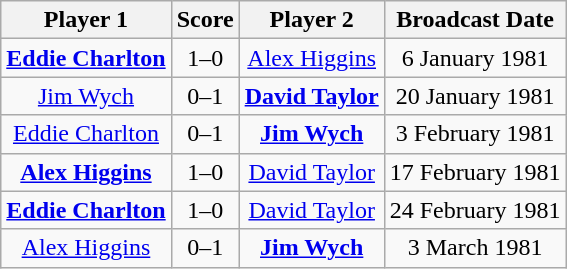<table class="wikitable" style="text-align: center">
<tr>
<th>Player 1</th>
<th>Score</th>
<th>Player 2</th>
<th>Broadcast Date</th>
</tr>
<tr>
<td> <strong><a href='#'>Eddie Charlton</a></strong></td>
<td>1–0</td>
<td> <a href='#'>Alex Higgins</a></td>
<td>6 January 1981</td>
</tr>
<tr>
<td> <a href='#'>Jim Wych</a></td>
<td>0–1</td>
<td> <strong><a href='#'>David Taylor</a></strong></td>
<td>20 January 1981</td>
</tr>
<tr>
<td> <a href='#'>Eddie Charlton</a></td>
<td>0–1</td>
<td> <strong><a href='#'>Jim Wych</a></strong></td>
<td>3 February 1981</td>
</tr>
<tr>
<td> <strong><a href='#'>Alex Higgins</a></strong></td>
<td>1–0</td>
<td> <a href='#'>David Taylor</a></td>
<td>17 February 1981</td>
</tr>
<tr>
<td> <strong><a href='#'>Eddie Charlton</a></strong></td>
<td>1–0</td>
<td> <a href='#'>David Taylor</a></td>
<td>24 February 1981</td>
</tr>
<tr>
<td> <a href='#'>Alex Higgins</a></td>
<td>0–1</td>
<td> <strong><a href='#'>Jim Wych</a></strong></td>
<td>3 March 1981</td>
</tr>
</table>
